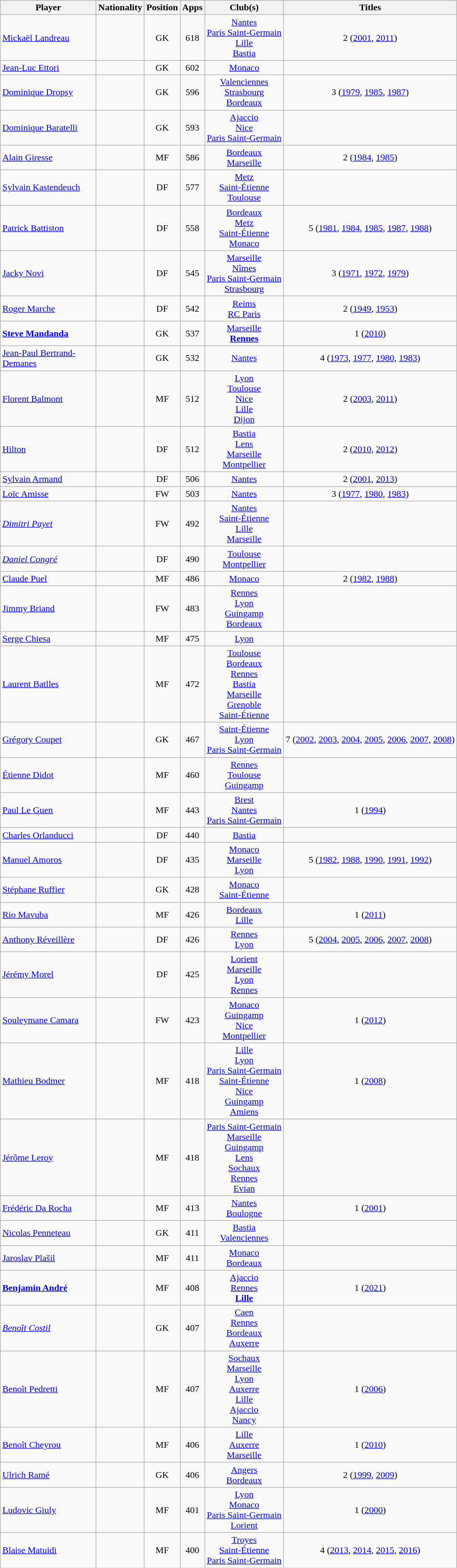<table class="wikitable sortable" style="text-align: center;">
<tr>
<th style="width:10em">Player</th>
<th>Nationality</th>
<th>Position</th>
<th>Apps</th>
<th>Club(s)</th>
<th>Titles</th>
</tr>
<tr>
<td align="left"><a href='#'>Mickaël Landreau</a></td>
<td></td>
<td>GK</td>
<td>618</td>
<td><a href='#'>Nantes</a><br><a href='#'>Paris Saint-Germain</a><br><a href='#'>Lille</a><br><a href='#'>Bastia</a></td>
<td>2 (<a href='#'>2001</a>, <a href='#'>2011</a>)</td>
</tr>
<tr>
<td align="left"><a href='#'>Jean-Luc Ettori</a></td>
<td></td>
<td>GK</td>
<td>602</td>
<td><a href='#'>Monaco</a></td>
<td></td>
</tr>
<tr>
<td align="left"><a href='#'>Dominique Dropsy</a></td>
<td></td>
<td>GK</td>
<td>596</td>
<td><a href='#'>Valenciennes</a><br><a href='#'>Strasbourg</a><br><a href='#'>Bordeaux</a></td>
<td>3 (<a href='#'>1979</a>, <a href='#'>1985</a>, <a href='#'>1987</a>)</td>
</tr>
<tr>
<td align="left"><a href='#'>Dominique Baratelli</a></td>
<td></td>
<td>GK</td>
<td>593</td>
<td><a href='#'>Ajaccio</a><br><a href='#'>Nice</a><br><a href='#'>Paris Saint-Germain</a></td>
<td></td>
</tr>
<tr>
<td align="left"><a href='#'>Alain Giresse</a></td>
<td></td>
<td>MF</td>
<td>586</td>
<td><a href='#'>Bordeaux</a><br><a href='#'>Marseille</a></td>
<td>2 (<a href='#'>1984</a>, <a href='#'>1985</a>)</td>
</tr>
<tr>
<td align="left"><a href='#'>Sylvain Kastendeuch</a></td>
<td></td>
<td>DF</td>
<td>577</td>
<td><a href='#'>Metz</a><br><a href='#'>Saint-Étienne</a><br><a href='#'>Toulouse</a></td>
<td></td>
</tr>
<tr>
<td align="left"><a href='#'>Patrick Battiston</a></td>
<td></td>
<td>DF</td>
<td>558</td>
<td><a href='#'>Bordeaux</a><br><a href='#'>Metz</a><br><a href='#'>Saint-Étienne</a><br><a href='#'>Monaco</a></td>
<td>5 (<a href='#'>1981</a>, <a href='#'>1984</a>, <a href='#'>1985</a>, <a href='#'>1987</a>, <a href='#'>1988</a>)</td>
</tr>
<tr>
<td align="left"><a href='#'>Jacky Novi</a></td>
<td></td>
<td>DF</td>
<td>545</td>
<td><a href='#'>Marseille</a><br><a href='#'>Nîmes</a><br><a href='#'>Paris Saint-Germain</a><br><a href='#'>Strasbourg</a></td>
<td>3 (<a href='#'>1971</a>, <a href='#'>1972</a>, <a href='#'>1979</a>)</td>
</tr>
<tr>
<td align="left"><a href='#'>Roger Marche</a></td>
<td></td>
<td>DF</td>
<td>542</td>
<td><a href='#'>Reims</a><br><a href='#'>RC Paris</a></td>
<td>2 (<a href='#'>1949</a>, <a href='#'>1953</a>)</td>
</tr>
<tr>
<td align="left"><strong><a href='#'>Steve Mandanda</a></strong></td>
<td></td>
<td>GK</td>
<td>537</td>
<td><a href='#'>Marseille</a><br><strong><a href='#'>Rennes</a></strong></td>
<td>1 (<a href='#'>2010</a>)</td>
</tr>
<tr>
<td align="left"><a href='#'>Jean-Paul Bertrand-Demanes</a></td>
<td></td>
<td>GK</td>
<td>532</td>
<td><a href='#'>Nantes</a></td>
<td>4 (<a href='#'>1973</a>, <a href='#'>1977</a>, <a href='#'>1980</a>, <a href='#'>1983</a>)</td>
</tr>
<tr>
<td align="left"><a href='#'>Florent Balmont</a></td>
<td></td>
<td>MF</td>
<td>512</td>
<td><a href='#'>Lyon</a><br><a href='#'>Toulouse</a><br><a href='#'>Nice</a><br><a href='#'>Lille</a><br><a href='#'>Dijon</a></td>
<td>2 (<a href='#'>2003</a>, <a href='#'>2011</a>)</td>
</tr>
<tr>
<td align="left"><a href='#'>Hilton</a></td>
<td></td>
<td>DF</td>
<td>512</td>
<td><a href='#'>Bastia</a><br><a href='#'>Lens</a><br><a href='#'>Marseille</a><br><a href='#'>Montpellier</a></td>
<td>2 (<a href='#'>2010</a>, <a href='#'>2012</a>)</td>
</tr>
<tr>
<td align="left"><a href='#'>Sylvain Armand</a></td>
<td></td>
<td>DF</td>
<td>506</td>
<td><a href='#'>Nantes</a><br></td>
<td>2 (<a href='#'>2001</a>, <a href='#'>2013</a>)</td>
</tr>
<tr>
<td align="left"><a href='#'>Loïc Amisse</a></td>
<td></td>
<td>FW</td>
<td>503</td>
<td><a href='#'>Nantes</a></td>
<td>3 (<a href='#'>1977</a>, <a href='#'>1980</a>, <a href='#'>1983</a>)</td>
</tr>
<tr>
<td align="left"><em><a href='#'>Dimitri Payet</a></em></td>
<td></td>
<td>FW</td>
<td>492</td>
<td><a href='#'>Nantes</a><br><a href='#'>Saint-Étienne</a><br><a href='#'>Lille</a><br><a href='#'>Marseille</a></td>
<td></td>
</tr>
<tr>
<td align="left"><em><a href='#'>Daniel Congré</a></em></td>
<td></td>
<td>DF</td>
<td>490</td>
<td><a href='#'>Toulouse</a><br><a href='#'>Montpellier</a></td>
<td></td>
</tr>
<tr>
<td align="left"><a href='#'>Claude Puel</a></td>
<td></td>
<td>MF</td>
<td>486</td>
<td><a href='#'>Monaco</a></td>
<td>2 (<a href='#'>1982</a>, <a href='#'>1988</a>)</td>
</tr>
<tr>
<td align="left"><a href='#'>Jimmy Briand</a></td>
<td></td>
<td>FW</td>
<td>483</td>
<td><a href='#'>Rennes</a><br><a href='#'>Lyon</a><br><a href='#'>Guingamp</a><br><a href='#'>Bordeaux</a></td>
<td></td>
</tr>
<tr>
<td align="left"><a href='#'>Serge Chiesa</a></td>
<td></td>
<td>MF</td>
<td>475</td>
<td><a href='#'>Lyon</a></td>
<td></td>
</tr>
<tr>
<td align="left"><a href='#'>Laurent Batlles</a></td>
<td></td>
<td>MF</td>
<td>472</td>
<td><a href='#'>Toulouse</a><br><a href='#'>Bordeaux</a><br><a href='#'>Rennes</a><br><a href='#'>Bastia</a><br><a href='#'>Marseille</a><br><a href='#'>Grenoble</a><br><a href='#'>Saint-Étienne</a></td>
<td></td>
</tr>
<tr>
<td align="left"><a href='#'>Grégory Coupet</a></td>
<td></td>
<td>GK</td>
<td>467</td>
<td><a href='#'>Saint-Étienne</a><br><a href='#'>Lyon</a><br><a href='#'>Paris Saint-Germain</a></td>
<td>7 (<a href='#'>2002</a>, <a href='#'>2003</a>, <a href='#'>2004</a>, <a href='#'>2005</a>, <a href='#'>2006</a>, <a href='#'>2007</a>, <a href='#'>2008</a>)</td>
</tr>
<tr>
<td align="left"><a href='#'>Étienne Didot</a></td>
<td></td>
<td>MF</td>
<td>460</td>
<td><a href='#'>Rennes</a><br><a href='#'>Toulouse</a><br><a href='#'>Guingamp</a></td>
<td></td>
</tr>
<tr>
<td align="left"><a href='#'>Paul Le Guen</a></td>
<td></td>
<td>MF</td>
<td>443</td>
<td><a href='#'>Brest</a><br><a href='#'>Nantes</a><br><a href='#'>Paris Saint-Germain</a></td>
<td>1 (<a href='#'>1994</a>)</td>
</tr>
<tr>
<td align="left"><a href='#'>Charles Orlanducci</a></td>
<td></td>
<td>DF</td>
<td>440</td>
<td><a href='#'>Bastia</a></td>
<td></td>
</tr>
<tr>
<td align="left"><a href='#'>Manuel Amoros</a></td>
<td></td>
<td>DF</td>
<td>435</td>
<td><a href='#'>Monaco</a><br><a href='#'>Marseille</a><br><a href='#'>Lyon</a></td>
<td>5 (<a href='#'>1982</a>, <a href='#'>1988</a>, <a href='#'>1990</a>, <a href='#'>1991</a>, <a href='#'>1992</a>)</td>
</tr>
<tr>
<td align="left"><a href='#'>Stéphane Ruffier</a></td>
<td></td>
<td>GK</td>
<td>428</td>
<td><a href='#'>Monaco</a><br><a href='#'>Saint-Étienne</a></td>
<td></td>
</tr>
<tr>
<td align="left"><a href='#'>Rio Mavuba</a></td>
<td></td>
<td>MF</td>
<td>426</td>
<td><a href='#'>Bordeaux</a><br><a href='#'>Lille</a></td>
<td>1 (<a href='#'>2011</a>)</td>
</tr>
<tr>
<td align="left"><a href='#'>Anthony Réveillère</a></td>
<td></td>
<td>DF</td>
<td>426</td>
<td><a href='#'>Rennes</a><br><a href='#'>Lyon</a></td>
<td>5 (<a href='#'>2004</a>, <a href='#'>2005</a>, <a href='#'>2006</a>, <a href='#'>2007</a>, <a href='#'>2008</a>)</td>
</tr>
<tr>
<td align="left"><a href='#'>Jérémy Morel</a></td>
<td></td>
<td>DF</td>
<td>425</td>
<td><a href='#'>Lorient</a><br><a href='#'>Marseille</a><br><a href='#'>Lyon</a><br><a href='#'>Rennes</a></td>
<td></td>
</tr>
<tr>
<td align="left"><a href='#'>Souleymane Camara</a></td>
<td></td>
<td>FW</td>
<td>423</td>
<td><a href='#'>Monaco</a><br><a href='#'>Guingamp</a><br><a href='#'>Nice</a><br><a href='#'>Montpellier</a></td>
<td>1 (<a href='#'>2012</a>)</td>
</tr>
<tr>
<td align="left"><a href='#'>Mathieu Bodmer</a></td>
<td></td>
<td>MF</td>
<td>418</td>
<td><a href='#'>Lille</a><br><a href='#'>Lyon</a><br><a href='#'>Paris Saint-Germain</a><br><a href='#'>Saint-Étienne</a><br><a href='#'>Nice</a><br><a href='#'>Guingamp</a><br><a href='#'>Amiens</a></td>
<td>1 (<a href='#'>2008</a>)</td>
</tr>
<tr>
<td align="left"><a href='#'>Jérôme Leroy</a></td>
<td></td>
<td>MF</td>
<td>418</td>
<td><a href='#'>Paris Saint-Germain</a><br><a href='#'>Marseille</a><br><a href='#'>Guingamp</a><br><a href='#'>Lens</a><br><a href='#'>Sochaux</a><br><a href='#'>Rennes</a><br><a href='#'>Evian</a></td>
<td></td>
</tr>
<tr>
<td align="left"><a href='#'>Frédéric Da Rocha</a></td>
<td></td>
<td>MF</td>
<td>413</td>
<td><a href='#'>Nantes</a><br><a href='#'>Boulogne</a></td>
<td>1 (<a href='#'>2001</a>)</td>
</tr>
<tr>
<td align="left"><a href='#'>Nicolas Penneteau</a></td>
<td></td>
<td>GK</td>
<td>411</td>
<td><a href='#'>Bastia</a><br><a href='#'>Valenciennes</a></td>
<td></td>
</tr>
<tr>
<td align="left"><a href='#'>Jaroslav Plašil</a></td>
<td></td>
<td>MF</td>
<td>411</td>
<td><a href='#'>Monaco</a><br><a href='#'>Bordeaux</a></td>
<td></td>
</tr>
<tr>
<td align="left"><strong><a href='#'>Benjamin André</a></strong></td>
<td></td>
<td>MF</td>
<td>408</td>
<td><a href='#'>Ajaccio</a><br><a href='#'>Rennes</a><br><strong><a href='#'>Lille</a></strong></td>
<td>1 (<a href='#'>2021</a>)</td>
</tr>
<tr>
<td align="left"><em><a href='#'>Benoît Costil</a></em></td>
<td></td>
<td>GK</td>
<td>407</td>
<td><a href='#'>Caen</a><br><a href='#'>Rennes</a><br><a href='#'>Bordeaux</a><br><a href='#'>Auxerre</a></td>
<td></td>
</tr>
<tr>
<td align="left"><a href='#'>Benoît Pedretti</a></td>
<td></td>
<td>MF</td>
<td>407</td>
<td><a href='#'>Sochaux</a><br><a href='#'>Marseille</a><br><a href='#'>Lyon</a><br><a href='#'>Auxerre</a><br><a href='#'>Lille</a><br><a href='#'>Ajaccio</a><br><a href='#'>Nancy</a></td>
<td>1 (<a href='#'>2006</a>)</td>
</tr>
<tr>
<td align="left"><a href='#'>Benoît Cheyrou</a></td>
<td></td>
<td>MF</td>
<td>406</td>
<td><a href='#'>Lille</a><br><a href='#'>Auxerre</a><br><a href='#'>Marseille</a></td>
<td>1 (<a href='#'>2010</a>)</td>
</tr>
<tr>
<td align="left"><a href='#'>Ulrich Ramé</a></td>
<td></td>
<td>GK</td>
<td>406</td>
<td><a href='#'>Angers</a><br><a href='#'>Bordeaux</a></td>
<td>2 (<a href='#'>1999</a>, <a href='#'>2009</a>)</td>
</tr>
<tr>
<td align="left"><a href='#'>Ludovic Giuly</a></td>
<td></td>
<td>MF</td>
<td>401</td>
<td><a href='#'>Lyon</a><br><a href='#'>Monaco</a><br><a href='#'>Paris Saint-Germain</a><br><a href='#'>Lorient</a></td>
<td>1 (<a href='#'>2000</a>)</td>
</tr>
<tr>
<td align="left"><a href='#'>Blaise Matuidi</a></td>
<td></td>
<td>MF</td>
<td>400</td>
<td><a href='#'>Troyes</a><br><a href='#'>Saint-Étienne</a><br><a href='#'>Paris Saint-Germain</a></td>
<td>4 (<a href='#'>2013</a>, <a href='#'>2014</a>, <a href='#'>2015</a>, <a href='#'>2016</a>)</td>
</tr>
</table>
